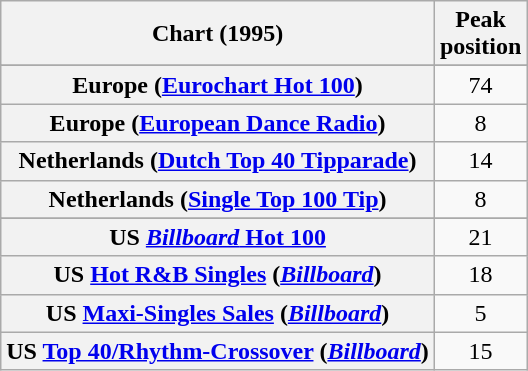<table class="wikitable sortable plainrowheaders" style="text-align:center">
<tr>
<th>Chart (1995)</th>
<th>Peak<br>position</th>
</tr>
<tr>
</tr>
<tr>
<th scope="row">Europe (<a href='#'>Eurochart Hot 100</a>)</th>
<td>74</td>
</tr>
<tr>
<th scope="row">Europe (<a href='#'>European Dance Radio</a>)</th>
<td>8</td>
</tr>
<tr>
<th scope="row">Netherlands (<a href='#'>Dutch Top 40 Tipparade</a>)</th>
<td>14</td>
</tr>
<tr>
<th scope="row">Netherlands (<a href='#'>Single Top 100 Tip</a>)</th>
<td>8</td>
</tr>
<tr>
</tr>
<tr>
</tr>
<tr>
</tr>
<tr>
</tr>
<tr>
</tr>
<tr>
<th scope="row">US <a href='#'><em>Billboard</em> Hot 100</a></th>
<td>21</td>
</tr>
<tr>
<th scope="row">US <a href='#'>Hot R&B Singles</a> (<em><a href='#'>Billboard</a></em>)</th>
<td>18</td>
</tr>
<tr>
<th scope="row">US <a href='#'>Maxi-Singles Sales</a> (<em><a href='#'>Billboard</a></em>)</th>
<td>5</td>
</tr>
<tr>
<th scope="row">US <a href='#'>Top 40/Rhythm-Crossover</a> (<em><a href='#'>Billboard</a></em>)</th>
<td>15</td>
</tr>
</table>
